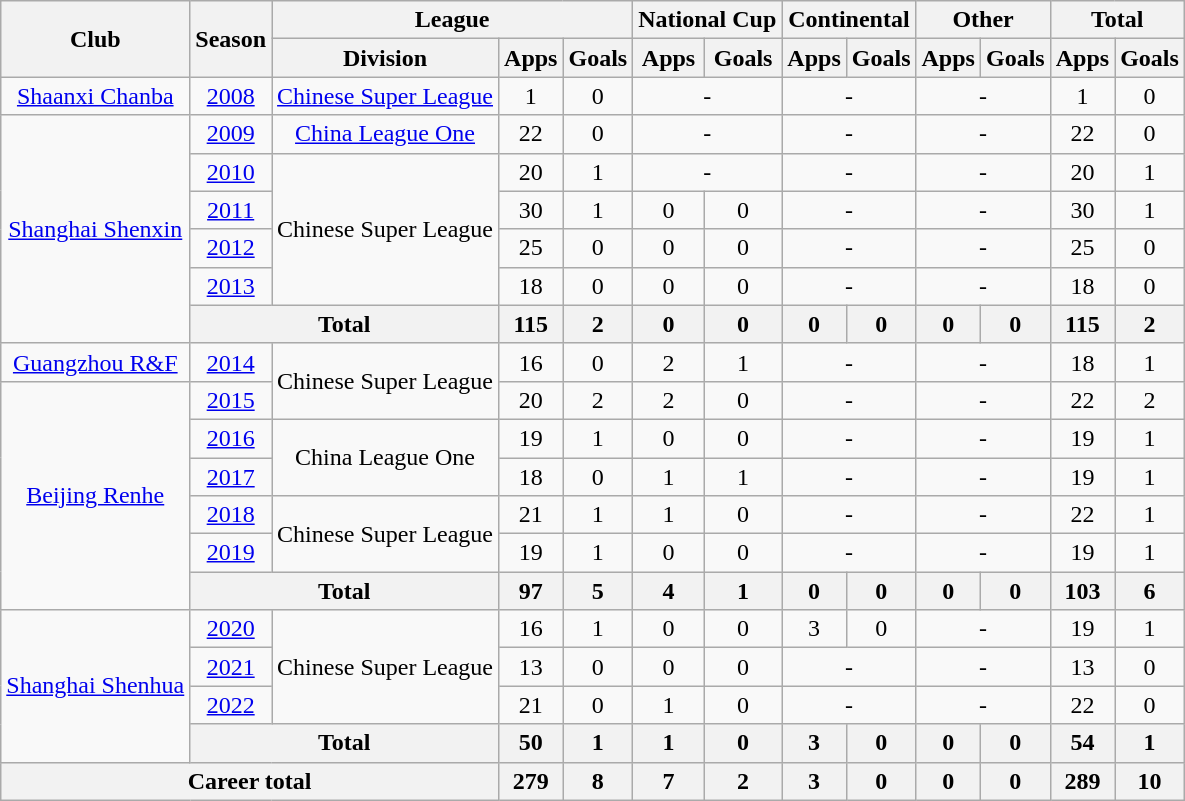<table class="wikitable" style="text-align: center">
<tr>
<th rowspan="2">Club</th>
<th rowspan="2">Season</th>
<th colspan="3">League</th>
<th colspan="2">National Cup</th>
<th colspan="2">Continental</th>
<th colspan="2">Other</th>
<th colspan="2">Total</th>
</tr>
<tr>
<th>Division</th>
<th>Apps</th>
<th>Goals</th>
<th>Apps</th>
<th>Goals</th>
<th>Apps</th>
<th>Goals</th>
<th>Apps</th>
<th>Goals</th>
<th>Apps</th>
<th>Goals</th>
</tr>
<tr>
<td><a href='#'>Shaanxi Chanba</a></td>
<td><a href='#'>2008</a></td>
<td><a href='#'>Chinese Super League</a></td>
<td>1</td>
<td>0</td>
<td colspan="2">-</td>
<td colspan="2">-</td>
<td colspan="2">-</td>
<td>1</td>
<td>0</td>
</tr>
<tr>
<td rowspan="6"><a href='#'>Shanghai Shenxin</a></td>
<td><a href='#'>2009</a></td>
<td><a href='#'>China League One</a></td>
<td>22</td>
<td>0</td>
<td colspan="2">-</td>
<td colspan="2">-</td>
<td colspan="2">-</td>
<td>22</td>
<td>0</td>
</tr>
<tr>
<td><a href='#'>2010</a></td>
<td rowspan="4">Chinese Super League</td>
<td>20</td>
<td>1</td>
<td colspan="2">-</td>
<td colspan="2">-</td>
<td colspan="2">-</td>
<td>20</td>
<td>1</td>
</tr>
<tr>
<td><a href='#'>2011</a></td>
<td>30</td>
<td>1</td>
<td>0</td>
<td>0</td>
<td colspan="2">-</td>
<td colspan="2">-</td>
<td>30</td>
<td>1</td>
</tr>
<tr>
<td><a href='#'>2012</a></td>
<td>25</td>
<td>0</td>
<td>0</td>
<td>0</td>
<td colspan="2">-</td>
<td colspan="2">-</td>
<td>25</td>
<td>0</td>
</tr>
<tr>
<td><a href='#'>2013</a></td>
<td>18</td>
<td>0</td>
<td>0</td>
<td>0</td>
<td colspan="2">-</td>
<td colspan="2">-</td>
<td>18</td>
<td>0</td>
</tr>
<tr>
<th colspan="2"><strong>Total</strong></th>
<th>115</th>
<th>2</th>
<th>0</th>
<th>0</th>
<th>0</th>
<th>0</th>
<th>0</th>
<th>0</th>
<th>115</th>
<th>2</th>
</tr>
<tr>
<td><a href='#'>Guangzhou R&F</a></td>
<td><a href='#'>2014</a></td>
<td rowspan=2>Chinese Super League</td>
<td>16</td>
<td>0</td>
<td>2</td>
<td>1</td>
<td colspan="2">-</td>
<td colspan="2">-</td>
<td>18</td>
<td>1</td>
</tr>
<tr>
<td rowspan="6"><a href='#'>Beijing Renhe</a></td>
<td><a href='#'>2015</a></td>
<td>20</td>
<td>2</td>
<td>2</td>
<td>0</td>
<td colspan="2">-</td>
<td colspan="2">-</td>
<td>22</td>
<td>2</td>
</tr>
<tr>
<td><a href='#'>2016</a></td>
<td rowspan="2">China League One</td>
<td>19</td>
<td>1</td>
<td>0</td>
<td>0</td>
<td colspan="2">-</td>
<td colspan="2">-</td>
<td>19</td>
<td>1</td>
</tr>
<tr>
<td><a href='#'>2017</a></td>
<td>18</td>
<td>0</td>
<td>1</td>
<td>1</td>
<td colspan="2">-</td>
<td colspan="2">-</td>
<td>19</td>
<td>1</td>
</tr>
<tr>
<td><a href='#'>2018</a></td>
<td rowspan="2">Chinese Super League</td>
<td>21</td>
<td>1</td>
<td>1</td>
<td>0</td>
<td colspan="2">-</td>
<td colspan="2">-</td>
<td>22</td>
<td>1</td>
</tr>
<tr>
<td><a href='#'>2019</a></td>
<td>19</td>
<td>1</td>
<td>0</td>
<td>0</td>
<td colspan="2">-</td>
<td colspan="2">-</td>
<td>19</td>
<td>1</td>
</tr>
<tr>
<th colspan="2"><strong>Total</strong></th>
<th>97</th>
<th>5</th>
<th>4</th>
<th>1</th>
<th>0</th>
<th>0</th>
<th>0</th>
<th>0</th>
<th>103</th>
<th>6</th>
</tr>
<tr>
<td rowspan="4"><a href='#'>Shanghai Shenhua</a></td>
<td><a href='#'>2020</a></td>
<td rowspan="3">Chinese Super League</td>
<td>16</td>
<td>1</td>
<td>0</td>
<td>0</td>
<td>3</td>
<td>0</td>
<td colspan="2">-</td>
<td>19</td>
<td>1</td>
</tr>
<tr>
<td><a href='#'>2021</a></td>
<td>13</td>
<td>0</td>
<td>0</td>
<td>0</td>
<td colspan="2">-</td>
<td colspan="2">-</td>
<td>13</td>
<td>0</td>
</tr>
<tr>
<td><a href='#'>2022</a></td>
<td>21</td>
<td>0</td>
<td>1</td>
<td>0</td>
<td colspan="2">-</td>
<td colspan="2">-</td>
<td>22</td>
<td>0</td>
</tr>
<tr>
<th colspan="2"><strong>Total</strong></th>
<th>50</th>
<th>1</th>
<th>1</th>
<th>0</th>
<th>3</th>
<th>0</th>
<th>0</th>
<th>0</th>
<th>54</th>
<th>1</th>
</tr>
<tr>
<th colspan=3>Career total</th>
<th>279</th>
<th>8</th>
<th>7</th>
<th>2</th>
<th>3</th>
<th>0</th>
<th>0</th>
<th>0</th>
<th>289</th>
<th>10</th>
</tr>
</table>
